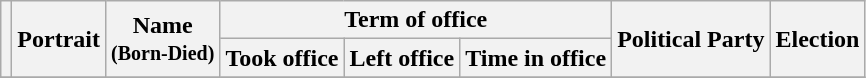<table class="wikitable" style="text-align:center">
<tr>
<th rowspan=2></th>
<th rowspan=2>Portrait</th>
<th rowspan=2>Name<br><small>(Born-Died)</small></th>
<th colspan=3>Term of office</th>
<th rowspan=2>Political Party</th>
<th rowspan=2>Election</th>
</tr>
<tr>
<th>Took office</th>
<th>Left office</th>
<th>Time in office<br></th>
</tr>
<tr>
</tr>
</table>
